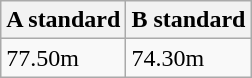<table class="wikitable" border="1" align="upright">
<tr>
<th>A standard</th>
<th>B standard</th>
</tr>
<tr>
<td>77.50m</td>
<td>74.30m</td>
</tr>
</table>
